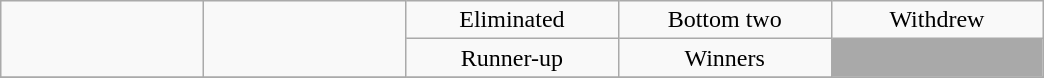<table class="wikitable"  style="margin:1em auto; text-align:center; white-space:nowrap; width:55%;">
<tr>
<td width=141 rowspan=2></td>
<td width=141 rowspan=2></td>
<td width=141> Eliminated</td>
<td width=141> Bottom two</td>
<td width=141> Withdrew</td>
</tr>
<tr>
<td> Runner-up</td>
<td> Winners</td>
<td bgcolor="A9A9A9"></td>
</tr>
<tr>
</tr>
</table>
